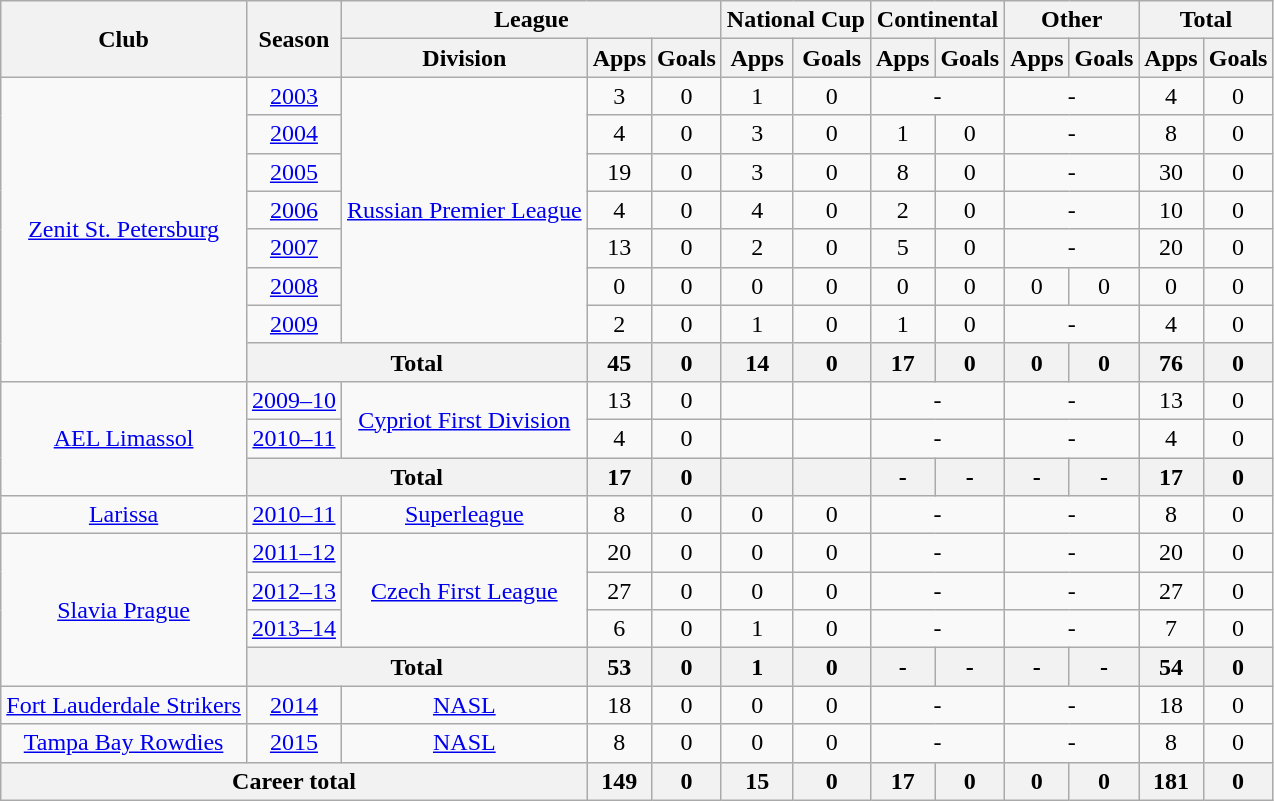<table class="wikitable" style="text-align: center;">
<tr>
<th rowspan="2">Club</th>
<th rowspan="2">Season</th>
<th colspan="3">League</th>
<th colspan="2">National Cup</th>
<th colspan="2">Continental</th>
<th colspan="2">Other</th>
<th colspan="2">Total</th>
</tr>
<tr>
<th>Division</th>
<th>Apps</th>
<th>Goals</th>
<th>Apps</th>
<th>Goals</th>
<th>Apps</th>
<th>Goals</th>
<th>Apps</th>
<th>Goals</th>
<th>Apps</th>
<th>Goals</th>
</tr>
<tr>
<td rowspan="8"><a href='#'>Zenit St. Petersburg</a></td>
<td><a href='#'>2003</a></td>
<td rowspan="7"><a href='#'>Russian Premier League</a></td>
<td>3</td>
<td>0</td>
<td>1</td>
<td>0</td>
<td colspan="2">-</td>
<td colspan="2">-</td>
<td>4</td>
<td>0</td>
</tr>
<tr>
<td><a href='#'>2004</a></td>
<td>4</td>
<td>0</td>
<td>3</td>
<td>0</td>
<td>1</td>
<td>0</td>
<td colspan="2">-</td>
<td>8</td>
<td>0</td>
</tr>
<tr>
<td><a href='#'>2005</a></td>
<td>19</td>
<td>0</td>
<td>3</td>
<td>0</td>
<td>8</td>
<td>0</td>
<td colspan="2">-</td>
<td>30</td>
<td>0</td>
</tr>
<tr>
<td><a href='#'>2006</a></td>
<td>4</td>
<td>0</td>
<td>4</td>
<td>0</td>
<td>2</td>
<td>0</td>
<td colspan="2">-</td>
<td>10</td>
<td>0</td>
</tr>
<tr>
<td><a href='#'>2007</a></td>
<td>13</td>
<td>0</td>
<td>2</td>
<td>0</td>
<td>5</td>
<td>0</td>
<td colspan="2">-</td>
<td>20</td>
<td>0</td>
</tr>
<tr>
<td><a href='#'>2008</a></td>
<td>0</td>
<td>0</td>
<td>0</td>
<td>0</td>
<td>0</td>
<td>0</td>
<td>0</td>
<td>0</td>
<td>0</td>
<td>0</td>
</tr>
<tr>
<td><a href='#'>2009</a></td>
<td>2</td>
<td>0</td>
<td>1</td>
<td>0</td>
<td>1</td>
<td>0</td>
<td colspan="2">-</td>
<td>4</td>
<td>0</td>
</tr>
<tr>
<th colspan="2">Total</th>
<th>45</th>
<th>0</th>
<th>14</th>
<th>0</th>
<th>17</th>
<th>0</th>
<th>0</th>
<th>0</th>
<th>76</th>
<th>0</th>
</tr>
<tr>
<td rowspan="3"><a href='#'>AEL Limassol</a></td>
<td><a href='#'>2009–10</a></td>
<td rowspan="2"><a href='#'>Cypriot First Division</a></td>
<td>13</td>
<td>0</td>
<td></td>
<td></td>
<td colspan="2">-</td>
<td colspan="2">-</td>
<td>13</td>
<td>0</td>
</tr>
<tr>
<td><a href='#'>2010–11</a></td>
<td>4</td>
<td>0</td>
<td></td>
<td></td>
<td colspan="2">-</td>
<td colspan="2">-</td>
<td>4</td>
<td>0</td>
</tr>
<tr>
<th colspan="2">Total</th>
<th>17</th>
<th>0</th>
<th></th>
<th></th>
<th>-</th>
<th>-</th>
<th>-</th>
<th>-</th>
<th>17</th>
<th>0</th>
</tr>
<tr>
<td><a href='#'>Larissa</a></td>
<td><a href='#'>2010–11</a></td>
<td><a href='#'>Superleague</a></td>
<td>8</td>
<td>0</td>
<td>0</td>
<td>0</td>
<td colspan="2">-</td>
<td colspan="2">-</td>
<td>8</td>
<td>0</td>
</tr>
<tr>
<td rowspan="4"><a href='#'>Slavia Prague</a></td>
<td><a href='#'>2011–12</a></td>
<td rowspan="3"><a href='#'>Czech First League</a></td>
<td>20</td>
<td>0</td>
<td>0</td>
<td>0</td>
<td colspan="2">-</td>
<td colspan="2">-</td>
<td>20</td>
<td>0</td>
</tr>
<tr>
<td><a href='#'>2012–13</a></td>
<td>27</td>
<td>0</td>
<td>0</td>
<td>0</td>
<td colspan="2">-</td>
<td colspan="2">-</td>
<td>27</td>
<td>0</td>
</tr>
<tr>
<td><a href='#'>2013–14</a></td>
<td>6</td>
<td>0</td>
<td>1</td>
<td>0</td>
<td colspan="2">-</td>
<td colspan="2">-</td>
<td>7</td>
<td>0</td>
</tr>
<tr>
<th colspan="2">Total</th>
<th>53</th>
<th>0</th>
<th>1</th>
<th>0</th>
<th>-</th>
<th>-</th>
<th>-</th>
<th>-</th>
<th>54</th>
<th>0</th>
</tr>
<tr>
<td><a href='#'>Fort Lauderdale Strikers</a></td>
<td><a href='#'>2014</a></td>
<td><a href='#'>NASL</a></td>
<td>18</td>
<td>0</td>
<td>0</td>
<td>0</td>
<td colspan="2">-</td>
<td colspan="2">-</td>
<td>18</td>
<td>0</td>
</tr>
<tr>
<td><a href='#'>Tampa Bay Rowdies</a></td>
<td><a href='#'>2015</a></td>
<td><a href='#'>NASL</a></td>
<td>8</td>
<td>0</td>
<td>0</td>
<td>0</td>
<td colspan="2">-</td>
<td colspan="2">-</td>
<td>8</td>
<td>0</td>
</tr>
<tr>
<th colspan="3">Career total</th>
<th>149</th>
<th>0</th>
<th>15</th>
<th>0</th>
<th>17</th>
<th>0</th>
<th>0</th>
<th>0</th>
<th>181</th>
<th>0</th>
</tr>
</table>
